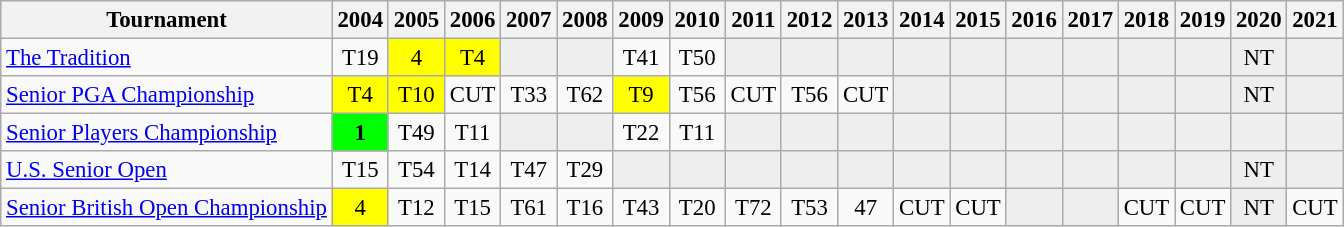<table class="wikitable" style="font-size:95%;text-align:center;">
<tr>
<th>Tournament</th>
<th>2004</th>
<th>2005</th>
<th>2006</th>
<th>2007</th>
<th>2008</th>
<th>2009</th>
<th>2010</th>
<th>2011</th>
<th>2012</th>
<th>2013</th>
<th>2014</th>
<th>2015</th>
<th>2016</th>
<th>2017</th>
<th>2018</th>
<th>2019</th>
<th>2020</th>
<th>2021</th>
</tr>
<tr>
<td align=left><a href='#'>The Tradition</a></td>
<td>T19</td>
<td style="background:yellow;">4</td>
<td style="background:yellow;">T4</td>
<td style="background:#eeeeee;"></td>
<td style="background:#eeeeee;"></td>
<td>T41</td>
<td>T50</td>
<td style="background:#eeeeee;"></td>
<td style="background:#eeeeee;"></td>
<td style="background:#eeeeee;"></td>
<td style="background:#eeeeee;"></td>
<td style="background:#eeeeee;"></td>
<td style="background:#eeeeee;"></td>
<td style="background:#eeeeee;"></td>
<td style="background:#eeeeee;"></td>
<td style="background:#eeeeee;"></td>
<td style="background:#eeeeee;">NT</td>
<td style="background:#eeeeee;"></td>
</tr>
<tr>
<td align=left><a href='#'>Senior PGA Championship</a></td>
<td style="background:yellow;">T4</td>
<td style="background:yellow;">T10</td>
<td>CUT</td>
<td>T33</td>
<td>T62</td>
<td style="background:yellow;">T9</td>
<td>T56</td>
<td>CUT</td>
<td>T56</td>
<td>CUT</td>
<td style="background:#eeeeee;"></td>
<td style="background:#eeeeee;"></td>
<td style="background:#eeeeee;"></td>
<td style="background:#eeeeee;"></td>
<td style="background:#eeeeee;"></td>
<td style="background:#eeeeee;"></td>
<td style="background:#eeeeee;">NT</td>
<td style="background:#eeeeee;"></td>
</tr>
<tr>
<td align=left><a href='#'>Senior Players Championship</a></td>
<td style="background:lime;"><strong>1</strong></td>
<td>T49</td>
<td>T11</td>
<td style="background:#eeeeee;"></td>
<td style="background:#eeeeee;"></td>
<td>T22</td>
<td>T11</td>
<td style="background:#eeeeee;"></td>
<td style="background:#eeeeee;"></td>
<td style="background:#eeeeee;"></td>
<td style="background:#eeeeee;"></td>
<td style="background:#eeeeee;"></td>
<td style="background:#eeeeee;"></td>
<td style="background:#eeeeee;"></td>
<td style="background:#eeeeee;"></td>
<td style="background:#eeeeee;"></td>
<td style="background:#eeeeee;"></td>
<td style="background:#eeeeee;"></td>
</tr>
<tr>
<td align=left><a href='#'>U.S. Senior Open</a></td>
<td>T15</td>
<td>T54</td>
<td>T14</td>
<td>T47</td>
<td>T29</td>
<td style="background:#eeeeee;"></td>
<td style="background:#eeeeee;"></td>
<td style="background:#eeeeee;"></td>
<td style="background:#eeeeee;"></td>
<td style="background:#eeeeee;"></td>
<td style="background:#eeeeee;"></td>
<td style="background:#eeeeee;"></td>
<td style="background:#eeeeee;"></td>
<td style="background:#eeeeee;"></td>
<td style="background:#eeeeee;"></td>
<td style="background:#eeeeee;"></td>
<td style="background:#eeeeee;">NT</td>
<td style="background:#eeeeee;"></td>
</tr>
<tr>
<td align=left><a href='#'>Senior British Open Championship</a></td>
<td style="background:yellow;">4</td>
<td>T12</td>
<td>T15</td>
<td>T61</td>
<td>T16</td>
<td>T43</td>
<td>T20</td>
<td>T72</td>
<td>T53</td>
<td>47</td>
<td>CUT</td>
<td>CUT</td>
<td style="background:#eeeeee;"></td>
<td style="background:#eeeeee;"></td>
<td>CUT</td>
<td>CUT</td>
<td style="background:#eeeeee;">NT</td>
<td>CUT</td>
</tr>
</table>
